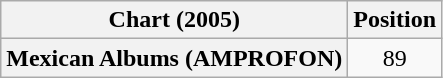<table class="wikitable plainrowheaders">
<tr>
<th scope="col">Chart (2005)</th>
<th scope="col">Position</th>
</tr>
<tr>
<th scope="row">Mexican Albums (AMPROFON)</th>
<td align="center">89</td>
</tr>
</table>
